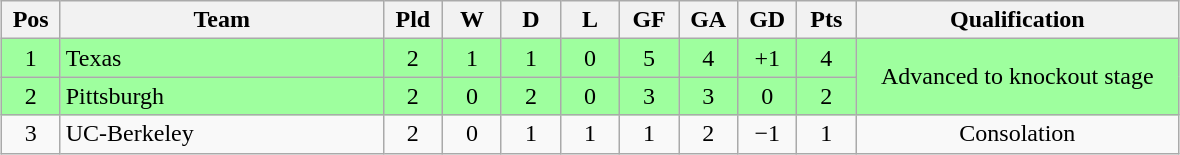<table class="wikitable" style="text-align:center; margin: 1em auto">
<tr>
<th style="width:2em">Pos</th>
<th style="width:13em">Team</th>
<th style="width:2em">Pld</th>
<th style="width:2em">W</th>
<th style="width:2em">D</th>
<th style="width:2em">L</th>
<th style="width:2em">GF</th>
<th style="width:2em">GA</th>
<th style="width:2em">GD</th>
<th style="width:2em">Pts</th>
<th style="width:13em">Qualification</th>
</tr>
<tr bgcolor="#9eff9e">
<td>1</td>
<td style="text-align:left">Texas</td>
<td>2</td>
<td>1</td>
<td>1</td>
<td>0</td>
<td>5</td>
<td>4</td>
<td>+1</td>
<td>4</td>
<td rowspan="2">Advanced to knockout stage</td>
</tr>
<tr bgcolor="#9eff9e">
<td>2</td>
<td style="text-align:left">Pittsburgh</td>
<td>2</td>
<td>0</td>
<td>2</td>
<td>0</td>
<td>3</td>
<td>3</td>
<td>0</td>
<td>2</td>
</tr>
<tr>
<td>3</td>
<td style="text-align:left">UC-Berkeley</td>
<td>2</td>
<td>0</td>
<td>1</td>
<td>1</td>
<td>1</td>
<td>2</td>
<td>−1</td>
<td>1</td>
<td>Consolation</td>
</tr>
</table>
